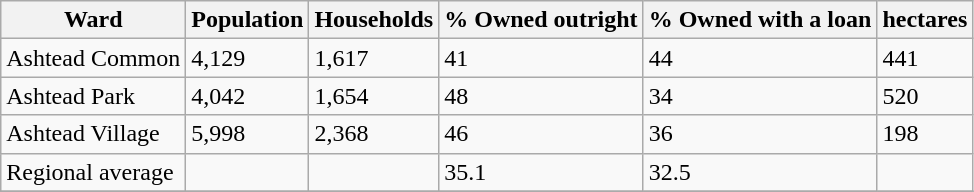<table class="wikitable">
<tr>
<th>Ward</th>
<th>Population</th>
<th>Households</th>
<th>% Owned outright</th>
<th>% Owned with a loan</th>
<th>hectares</th>
</tr>
<tr>
<td>Ashtead Common</td>
<td>4,129</td>
<td>1,617</td>
<td>41</td>
<td>44</td>
<td>441</td>
</tr>
<tr>
<td>Ashtead Park</td>
<td>4,042</td>
<td>1,654</td>
<td>48</td>
<td>34</td>
<td>520</td>
</tr>
<tr>
<td>Ashtead Village</td>
<td>5,998</td>
<td>2,368</td>
<td>46</td>
<td>36</td>
<td>198</td>
</tr>
<tr>
<td>Regional average</td>
<td></td>
<td></td>
<td>35.1</td>
<td>32.5</td>
<td></td>
</tr>
<tr>
</tr>
</table>
